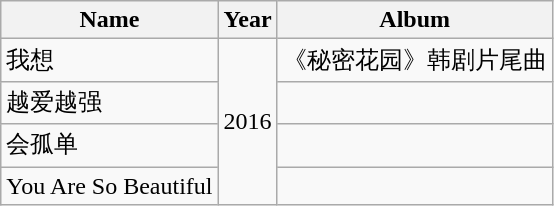<table class="wikitable">
<tr>
<th>Name</th>
<th>Year</th>
<th>Album</th>
</tr>
<tr>
<td>我想</td>
<td rowspan="4">2016</td>
<td>《秘密花园》韩剧片尾曲</td>
</tr>
<tr>
<td>越爱越强</td>
<td></td>
</tr>
<tr>
<td>会孤单</td>
<td></td>
</tr>
<tr>
<td>You Are So Beautiful</td>
<td></td>
</tr>
</table>
